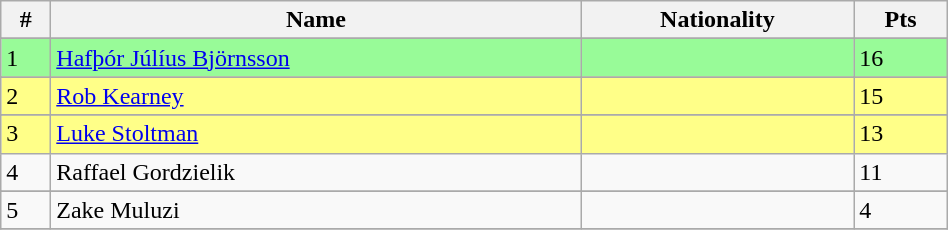<table class="wikitable" style="display: inline-table; width: 50%;">
<tr>
<th>#</th>
<th>Name</th>
<th>Nationality</th>
<th>Pts</th>
</tr>
<tr>
</tr>
<tr style="background:palegreen">
<td>1</td>
<td><a href='#'>Hafþór Júlíus Björnsson</a></td>
<td></td>
<td>16</td>
</tr>
<tr>
</tr>
<tr style="background:#ff8">
<td>2</td>
<td><a href='#'>Rob Kearney</a></td>
<td></td>
<td>15</td>
</tr>
<tr>
</tr>
<tr style="background:#ff8">
<td>3</td>
<td><a href='#'>Luke Stoltman</a></td>
<td></td>
<td>13</td>
</tr>
<tr>
<td>4</td>
<td>Raffael Gordzielik</td>
<td></td>
<td>11</td>
</tr>
<tr>
</tr>
<tr>
<td>5</td>
<td>Zake Muluzi</td>
<td></td>
<td>4</td>
</tr>
<tr>
</tr>
</table>
